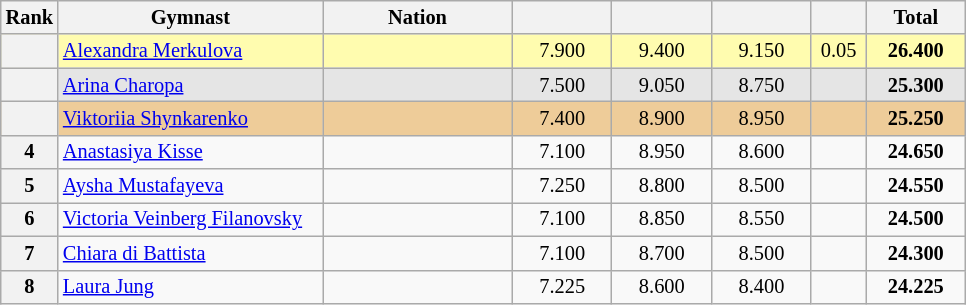<table class="wikitable sortable" style="text-align:center; font-size:85%">
<tr>
<th scope="col" style="width:20px;">Rank</th>
<th ! scope="col" style="width:170px;">Gymnast</th>
<th ! scope="col" style="width:120px;">Nation</th>
<th ! scope="col" style="width:60px;"></th>
<th ! scope="col" style="width:60px;"></th>
<th ! scope="col" style="width:60px;"></th>
<th ! scope="col" style="width:30px;"></th>
<th ! scope="col" style="width:60px;">Total</th>
</tr>
<tr bgcolor=fffcaf>
<th scope=row></th>
<td align=left><a href='#'>Alexandra Merkulova</a></td>
<td style="text-align:left;"></td>
<td>7.900</td>
<td>9.400</td>
<td>9.150</td>
<td>0.05</td>
<td><strong>26.400</strong></td>
</tr>
<tr bgcolor=e5e5e5>
<th scope=row></th>
<td align=left><a href='#'>Arina Charopa</a></td>
<td style="text-align:left;"></td>
<td>7.500</td>
<td>9.050</td>
<td>8.750</td>
<td></td>
<td><strong>25.300</strong></td>
</tr>
<tr bgcolor=eecc99>
<th scope=row></th>
<td align=left><a href='#'>Viktoriia Shynkarenko</a></td>
<td style="text-align:left;"></td>
<td>7.400</td>
<td>8.900</td>
<td>8.950</td>
<td></td>
<td><strong>25.250</strong></td>
</tr>
<tr>
<th scope=row>4</th>
<td align=left><a href='#'>Anastasiya Kisse</a></td>
<td style="text-align:left;"></td>
<td>7.100</td>
<td>8.950</td>
<td>8.600</td>
<td></td>
<td><strong>24.650</strong></td>
</tr>
<tr>
<th scope=row>5</th>
<td align=left><a href='#'>Aysha Mustafayeva</a></td>
<td style="text-align:left;"></td>
<td>7.250</td>
<td>8.800</td>
<td>8.500</td>
<td></td>
<td><strong>24.550</strong></td>
</tr>
<tr>
<th scope=row>6</th>
<td align=left><a href='#'>Victoria Veinberg Filanovsky</a></td>
<td style="text-align:left;"></td>
<td>7.100</td>
<td>8.850</td>
<td>8.550</td>
<td></td>
<td><strong>24.500</strong></td>
</tr>
<tr>
<th scope=row>7</th>
<td align=left><a href='#'>Chiara di Battista</a></td>
<td style="text-align:left;"></td>
<td>7.100</td>
<td>8.700</td>
<td>8.500</td>
<td></td>
<td><strong>24.300</strong></td>
</tr>
<tr>
<th scope=row>8</th>
<td align=left><a href='#'>Laura Jung</a></td>
<td style="text-align:left;"></td>
<td>7.225</td>
<td>8.600</td>
<td>8.400</td>
<td></td>
<td><strong>24.225</strong></td>
</tr>
</table>
